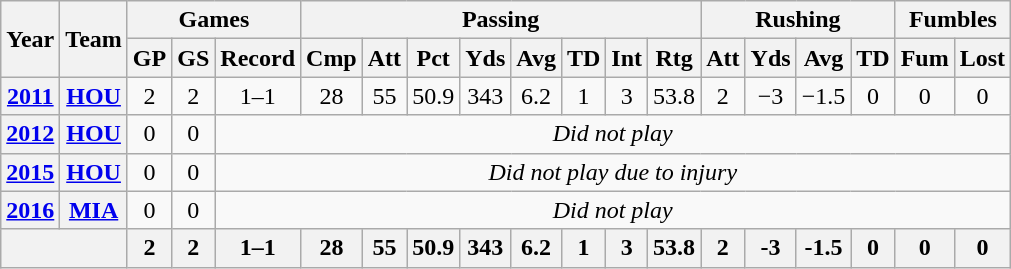<table class="wikitable" style="text-align:center;">
<tr>
<th rowspan="2">Year</th>
<th rowspan="2">Team</th>
<th colspan="3">Games</th>
<th colspan="8">Passing</th>
<th colspan="4">Rushing</th>
<th colspan="2">Fumbles</th>
</tr>
<tr>
<th>GP</th>
<th>GS</th>
<th>Record</th>
<th>Cmp</th>
<th>Att</th>
<th>Pct</th>
<th>Yds</th>
<th>Avg</th>
<th>TD</th>
<th>Int</th>
<th>Rtg</th>
<th>Att</th>
<th>Yds</th>
<th>Avg</th>
<th>TD</th>
<th>Fum</th>
<th>Lost</th>
</tr>
<tr>
<th><a href='#'>2011</a></th>
<th><a href='#'>HOU</a></th>
<td>2</td>
<td>2</td>
<td>1–1</td>
<td>28</td>
<td>55</td>
<td>50.9</td>
<td>343</td>
<td>6.2</td>
<td>1</td>
<td>3</td>
<td>53.8</td>
<td>2</td>
<td>−3</td>
<td>−1.5</td>
<td>0</td>
<td>0</td>
<td>0</td>
</tr>
<tr>
<th><a href='#'>2012</a></th>
<th><a href='#'>HOU</a></th>
<td>0</td>
<td>0</td>
<td colspan="15"><em>Did not play</em></td>
</tr>
<tr>
<th><a href='#'>2015</a></th>
<th><a href='#'>HOU</a></th>
<td>0</td>
<td>0</td>
<td colspan="15"><em>Did not play due to injury</em></td>
</tr>
<tr>
<th><a href='#'>2016</a></th>
<th><a href='#'>MIA</a></th>
<td>0</td>
<td>0</td>
<td colspan="15"><em>Did not play</em></td>
</tr>
<tr>
<th colspan="2"></th>
<th>2</th>
<th>2</th>
<th>1–1</th>
<th>28</th>
<th>55</th>
<th>50.9</th>
<th>343</th>
<th>6.2</th>
<th>1</th>
<th>3</th>
<th>53.8</th>
<th>2</th>
<th>-3</th>
<th>-1.5</th>
<th>0</th>
<th>0</th>
<th>0</th>
</tr>
</table>
